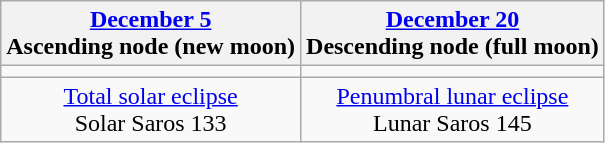<table class="wikitable">
<tr>
<th><a href='#'>December 5</a><br>Ascending node (new moon)<br></th>
<th><a href='#'>December 20</a><br>Descending node (full moon)<br></th>
</tr>
<tr>
<td></td>
<td></td>
</tr>
<tr align=center>
<td><a href='#'>Total solar eclipse</a><br>Solar Saros 133</td>
<td><a href='#'>Penumbral lunar eclipse</a><br>Lunar Saros 145</td>
</tr>
</table>
